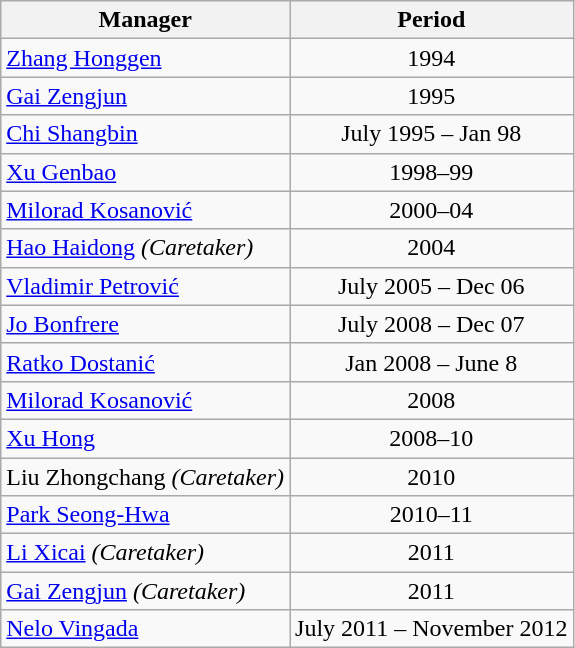<table class="wikitable" style="text-align:center;">
<tr>
<th>Manager</th>
<th>Period</th>
</tr>
<tr>
<td align=left> <a href='#'>Zhang Honggen</a></td>
<td>1994</td>
</tr>
<tr>
<td align=left> <a href='#'>Gai Zengjun</a></td>
<td>1995</td>
</tr>
<tr>
<td align=left> <a href='#'>Chi Shangbin</a></td>
<td>July 1995 – Jan 98</td>
</tr>
<tr>
<td align=left> <a href='#'>Xu Genbao</a></td>
<td>1998–99</td>
</tr>
<tr>
<td align=left> <a href='#'>Milorad Kosanović</a></td>
<td>2000–04</td>
</tr>
<tr>
<td align=left> <a href='#'>Hao Haidong</a> <em>(Caretaker)</em></td>
<td>2004</td>
</tr>
<tr>
<td align=left> <a href='#'>Vladimir Petrović</a></td>
<td>July 2005 – Dec 06</td>
</tr>
<tr>
<td align=left> <a href='#'>Jo Bonfrere</a></td>
<td>July 2008 – Dec 07</td>
</tr>
<tr>
<td align=left> <a href='#'>Ratko Dostanić</a></td>
<td>Jan 2008 – June 8</td>
</tr>
<tr>
<td align=left> <a href='#'>Milorad Kosanović</a></td>
<td>2008</td>
</tr>
<tr>
<td align=left> <a href='#'>Xu Hong</a></td>
<td>2008–10</td>
</tr>
<tr>
<td align=left> Liu Zhongchang <em>(Caretaker)</em></td>
<td>2010</td>
</tr>
<tr>
<td align=left> <a href='#'>Park Seong-Hwa</a></td>
<td>2010–11</td>
</tr>
<tr>
<td align=left> <a href='#'>Li Xicai</a> <em>(Caretaker)</em></td>
<td>2011</td>
</tr>
<tr>
<td align=left> <a href='#'>Gai Zengjun</a> <em>(Caretaker)</em></td>
<td>2011</td>
</tr>
<tr>
<td align=left> <a href='#'>Nelo Vingada</a></td>
<td>July 2011 – November 2012</td>
</tr>
</table>
